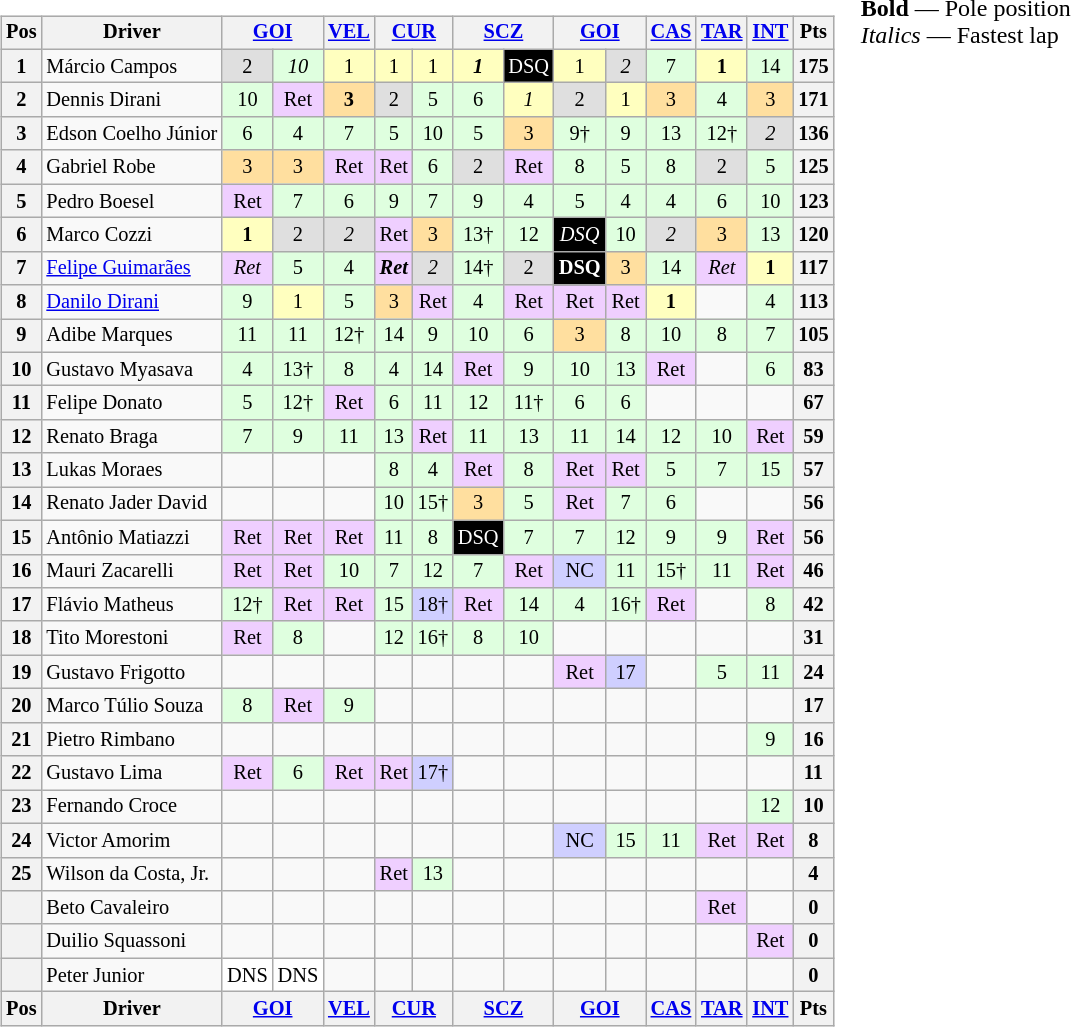<table>
<tr>
<td valign="top"><br><table class="wikitable" style="font-size: 85%; text-align: center;">
<tr valign="top">
<th valign="middle">Pos</th>
<th valign="middle">Driver</th>
<th colspan="2"><a href='#'>GOI</a></th>
<th><a href='#'>VEL</a></th>
<th colspan="2"><a href='#'>CUR</a></th>
<th colspan="2"><a href='#'>SCZ</a></th>
<th colspan="2"><a href='#'>GOI</a></th>
<th><a href='#'>CAS</a></th>
<th><a href='#'>TAR</a></th>
<th><a href='#'>INT</a></th>
<th valign="middle">Pts</th>
</tr>
<tr>
<th>1</th>
<td align=left>Márcio Campos</td>
<td style="background:#DFDFDF;">2</td>
<td style="background:#DFFFDF;"><em>10</em></td>
<td style="background:#FFFFBF;">1</td>
<td style="background:#FFFFBF;">1</td>
<td style="background:#FFFFBF;">1</td>
<td style="background:#FFFFBF;"><strong><em>1</em></strong></td>
<td style="background:#000000; color:white;">DSQ</td>
<td style="background:#FFFFBF;">1</td>
<td style="background:#DFDFDF;"><em>2</em></td>
<td style="background:#DFFFDF;">7</td>
<td style="background:#FFFFBF;"><strong>1</strong></td>
<td style="background:#DFFFDF;">14</td>
<th>175</th>
</tr>
<tr>
<th>2</th>
<td align=left>Dennis Dirani</td>
<td style="background:#DFFFDF;">10</td>
<td style="background:#EFCFFF;">Ret</td>
<td style="background:#FFDF9F;"><strong>3</strong></td>
<td style="background:#DFDFDF;">2</td>
<td style="background:#DFFFDF;">5</td>
<td style="background:#DFFFDF;">6</td>
<td style="background:#FFFFBF;"><em>1</em></td>
<td style="background:#DFDFDF;">2</td>
<td style="background:#FFFFBF;">1</td>
<td style="background:#FFDF9F;">3</td>
<td style="background:#DFFFDF;">4</td>
<td style="background:#FFDF9F;">3</td>
<th>171</th>
</tr>
<tr>
<th>3</th>
<td align=left>Edson Coelho Júnior</td>
<td style="background:#DFFFDF;">6</td>
<td style="background:#DFFFDF;">4</td>
<td style="background:#DFFFDF;">7</td>
<td style="background:#DFFFDF;">5</td>
<td style="background:#DFFFDF;">10</td>
<td style="background:#DFFFDF;">5</td>
<td style="background:#FFDF9F;">3</td>
<td style="background:#DFFFDF;">9†</td>
<td style="background:#DFFFDF;">9</td>
<td style="background:#DFFFDF;">13</td>
<td style="background:#DFFFDF;">12†</td>
<td style="background:#DFDFDF;"><em>2</em></td>
<th>136</th>
</tr>
<tr>
<th>4</th>
<td align=left>Gabriel Robe</td>
<td style="background:#FFDF9F;">3</td>
<td style="background:#FFDF9F;">3</td>
<td style="background:#EFCFFF;">Ret</td>
<td style="background:#EFCFFF;">Ret</td>
<td style="background:#DFFFDF;">6</td>
<td style="background:#DFDFDF;">2</td>
<td style="background:#EFCFFF;">Ret</td>
<td style="background:#DFFFDF;">8</td>
<td style="background:#DFFFDF;">5</td>
<td style="background:#DFFFDF;">8</td>
<td style="background:#DFDFDF;">2</td>
<td style="background:#DFFFDF;">5</td>
<th>125</th>
</tr>
<tr>
<th>5</th>
<td align=left>Pedro Boesel</td>
<td style="background:#EFCFFF;">Ret</td>
<td style="background:#DFFFDF;">7</td>
<td style="background:#DFFFDF;">6</td>
<td style="background:#DFFFDF;">9</td>
<td style="background:#DFFFDF;">7</td>
<td style="background:#DFFFDF;">9</td>
<td style="background:#DFFFDF;">4</td>
<td style="background:#DFFFDF;">5</td>
<td style="background:#DFFFDF;">4</td>
<td style="background:#DFFFDF;">4</td>
<td style="background:#DFFFDF;">6</td>
<td style="background:#DFFFDF;">10</td>
<th>123</th>
</tr>
<tr>
<th>6</th>
<td align=left>Marco Cozzi</td>
<td style="background:#FFFFBF;"><strong>1</strong></td>
<td style="background:#DFDFDF;">2</td>
<td style="background:#DFDFDF;"><em>2</em></td>
<td style="background:#EFCFFF;">Ret</td>
<td style="background:#FFDF9F;">3</td>
<td style="background:#DFFFDF;">13†</td>
<td style="background:#DFFFDF;">12</td>
<td style="background:#000000; color:white;"><em>DSQ</em></td>
<td style="background:#DFFFDF;">10</td>
<td style="background:#DFDFDF;"><em>2</em></td>
<td style="background:#FFDF9F;">3</td>
<td style="background:#DFFFDF;">13</td>
<th>120</th>
</tr>
<tr>
<th>7</th>
<td align=left><a href='#'>Felipe Guimarães</a></td>
<td style="background:#EFCFFF;"><em>Ret</em></td>
<td style="background:#DFFFDF;">5</td>
<td style="background:#DFFFDF;">4</td>
<td style="background:#EFCFFF;"><strong><em>Ret</em></strong></td>
<td style="background:#DFDFDF;"><em>2</em></td>
<td style="background:#DFFFDF;">14†</td>
<td style="background:#DFDFDF;">2</td>
<td style="background:#000000; color:white;"><strong>DSQ</strong></td>
<td style="background:#FFDF9F;">3</td>
<td style="background:#DFFFDF;">14</td>
<td style="background:#EFCFFF;"><em>Ret</em></td>
<td style="background:#FFFFBF;"><strong>1</strong></td>
<th>117</th>
</tr>
<tr>
<th>8</th>
<td align=left><a href='#'>Danilo Dirani</a></td>
<td style="background:#DFFFDF;">9</td>
<td style="background:#FFFFBF;">1</td>
<td style="background:#DFFFDF;">5</td>
<td style="background:#FFDF9F;">3</td>
<td style="background:#EFCFFF;">Ret</td>
<td style="background:#DFFFDF;">4</td>
<td style="background:#EFCFFF;">Ret</td>
<td style="background:#EFCFFF;">Ret</td>
<td style="background:#EFCFFF;">Ret</td>
<td style="background:#FFFFBF;"><strong>1</strong></td>
<td></td>
<td style="background:#DFFFDF;">4</td>
<th>113</th>
</tr>
<tr>
<th>9</th>
<td align=left>Adibe Marques</td>
<td style="background:#DFFFDF;">11</td>
<td style="background:#DFFFDF;">11</td>
<td style="background:#DFFFDF;">12†</td>
<td style="background:#DFFFDF;">14</td>
<td style="background:#DFFFDF;">9</td>
<td style="background:#DFFFDF;">10</td>
<td style="background:#DFFFDF;">6</td>
<td style="background:#FFDF9F;">3</td>
<td style="background:#DFFFDF;">8</td>
<td style="background:#DFFFDF;">10</td>
<td style="background:#DFFFDF;">8</td>
<td style="background:#DFFFDF;">7</td>
<th>105</th>
</tr>
<tr>
<th>10</th>
<td align=left>Gustavo Myasava</td>
<td style="background:#DFFFDF;">4</td>
<td style="background:#DFFFDF;">13†</td>
<td style="background:#DFFFDF;">8</td>
<td style="background:#DFFFDF;">4</td>
<td style="background:#DFFFDF;">14</td>
<td style="background:#EFCFFF;">Ret</td>
<td style="background:#DFFFDF;">9</td>
<td style="background:#DFFFDF;">10</td>
<td style="background:#DFFFDF;">13</td>
<td style="background:#EFCFFF;">Ret</td>
<td></td>
<td style="background:#DFFFDF;">6</td>
<th>83</th>
</tr>
<tr>
<th>11</th>
<td align=left>Felipe Donato</td>
<td style="background:#DFFFDF;">5</td>
<td style="background:#DFFFDF;">12†</td>
<td style="background:#EFCFFF;">Ret</td>
<td style="background:#DFFFDF;">6</td>
<td style="background:#DFFFDF;">11</td>
<td style="background:#DFFFDF;">12</td>
<td style="background:#DFFFDF;">11†</td>
<td style="background:#DFFFDF;">6</td>
<td style="background:#DFFFDF;">6</td>
<td></td>
<td></td>
<td></td>
<th>67</th>
</tr>
<tr>
<th>12</th>
<td align=left>Renato Braga</td>
<td style="background:#DFFFDF;">7</td>
<td style="background:#DFFFDF;">9</td>
<td style="background:#DFFFDF;">11</td>
<td style="background:#DFFFDF;">13</td>
<td style="background:#EFCFFF;">Ret</td>
<td style="background:#DFFFDF;">11</td>
<td style="background:#DFFFDF;">13</td>
<td style="background:#DFFFDF;">11</td>
<td style="background:#DFFFDF;">14</td>
<td style="background:#DFFFDF;">12</td>
<td style="background:#DFFFDF;">10</td>
<td style="background:#EFCFFF;">Ret</td>
<th>59</th>
</tr>
<tr>
<th>13</th>
<td align=left>Lukas Moraes</td>
<td></td>
<td></td>
<td></td>
<td style="background:#DFFFDF;">8</td>
<td style="background:#DFFFDF;">4</td>
<td style="background:#EFCFFF;">Ret</td>
<td style="background:#DFFFDF;">8</td>
<td style="background:#EFCFFF;">Ret</td>
<td style="background:#EFCFFF;">Ret</td>
<td style="background:#DFFFDF;">5</td>
<td style="background:#DFFFDF;">7</td>
<td style="background:#DFFFDF;">15</td>
<th>57</th>
</tr>
<tr>
<th>14</th>
<td align=left>Renato Jader David</td>
<td></td>
<td></td>
<td></td>
<td style="background:#DFFFDF;">10</td>
<td style="background:#DFFFDF;">15†</td>
<td style="background:#FFDF9F;">3</td>
<td style="background:#DFFFDF;">5</td>
<td style="background:#EFCFFF;">Ret</td>
<td style="background:#DFFFDF;">7</td>
<td style="background:#DFFFDF;">6</td>
<td></td>
<td></td>
<th>56</th>
</tr>
<tr>
<th>15</th>
<td align=left>Antônio Matiazzi</td>
<td style="background:#EFCFFF;">Ret</td>
<td style="background:#EFCFFF;">Ret</td>
<td style="background:#EFCFFF;">Ret</td>
<td style="background:#DFFFDF;">11</td>
<td style="background:#DFFFDF;">8</td>
<td style="background:#000000; color:white;">DSQ</td>
<td style="background:#DFFFDF;">7</td>
<td style="background:#DFFFDF;">7</td>
<td style="background:#DFFFDF;">12</td>
<td style="background:#DFFFDF;">9</td>
<td style="background:#DFFFDF;">9</td>
<td style="background:#EFCFFF;">Ret</td>
<th>56</th>
</tr>
<tr>
<th>16</th>
<td align=left>Mauri Zacarelli</td>
<td style="background:#EFCFFF;">Ret</td>
<td style="background:#EFCFFF;">Ret</td>
<td style="background:#DFFFDF;">10</td>
<td style="background:#DFFFDF;">7</td>
<td style="background:#DFFFDF;">12</td>
<td style="background:#DFFFDF;">7</td>
<td style="background:#EFCFFF;">Ret</td>
<td style="background:#CFCFFF;">NC</td>
<td style="background:#DFFFDF;">11</td>
<td style="background:#DFFFDF;">15†</td>
<td style="background:#DFFFDF;">11</td>
<td style="background:#EFCFFF;">Ret</td>
<th>46</th>
</tr>
<tr>
<th>17</th>
<td align=left>Flávio Matheus</td>
<td style="background:#DFFFDF;">12†</td>
<td style="background:#EFCFFF;">Ret</td>
<td style="background:#EFCFFF;">Ret</td>
<td style="background:#DFFFDF;">15</td>
<td style="background:#CFCFFF;">18†</td>
<td style="background:#EFCFFF;">Ret</td>
<td style="background:#DFFFDF;">14</td>
<td style="background:#DFFFDF;">4</td>
<td style="background:#DFFFDF;">16†</td>
<td style="background:#EFCFFF;">Ret</td>
<td></td>
<td style="background:#DFFFDF;">8</td>
<th>42</th>
</tr>
<tr>
<th>18</th>
<td align=left>Tito Morestoni</td>
<td style="background:#EFCFFF;">Ret</td>
<td style="background:#DFFFDF;">8</td>
<td></td>
<td style="background:#DFFFDF;">12</td>
<td style="background:#DFFFDF;">16†</td>
<td style="background:#DFFFDF;">8</td>
<td style="background:#DFFFDF;">10</td>
<td></td>
<td></td>
<td></td>
<td></td>
<td></td>
<th>31</th>
</tr>
<tr>
<th>19</th>
<td align=left>Gustavo Frigotto</td>
<td></td>
<td></td>
<td></td>
<td></td>
<td></td>
<td></td>
<td></td>
<td style="background:#EFCFFF;">Ret</td>
<td style="background:#CFCFFF;">17</td>
<td></td>
<td style="background:#DFFFDF;">5</td>
<td style="background:#DFFFDF;">11</td>
<th>24</th>
</tr>
<tr>
<th>20</th>
<td align=left>Marco Túlio Souza</td>
<td style="background:#DFFFDF;">8</td>
<td style="background:#EFCFFF;">Ret</td>
<td style="background:#DFFFDF;">9</td>
<td></td>
<td></td>
<td></td>
<td></td>
<td></td>
<td></td>
<td></td>
<td></td>
<td></td>
<th>17</th>
</tr>
<tr>
<th>21</th>
<td align=left>Pietro Rimbano</td>
<td></td>
<td></td>
<td></td>
<td></td>
<td></td>
<td></td>
<td></td>
<td></td>
<td></td>
<td></td>
<td></td>
<td style="background:#DFFFDF;">9</td>
<th>16</th>
</tr>
<tr>
<th>22</th>
<td align=left>Gustavo Lima</td>
<td style="background:#EFCFFF;">Ret</td>
<td style="background:#DFFFDF;">6</td>
<td style="background:#EFCFFF;">Ret</td>
<td style="background:#EFCFFF;">Ret</td>
<td style="background:#CFCFFF;">17†</td>
<td></td>
<td></td>
<td></td>
<td></td>
<td></td>
<td></td>
<td></td>
<th>11</th>
</tr>
<tr>
<th>23</th>
<td align=left>Fernando Croce</td>
<td></td>
<td></td>
<td></td>
<td></td>
<td></td>
<td></td>
<td></td>
<td></td>
<td></td>
<td></td>
<td></td>
<td style="background:#DFFFDF;">12</td>
<th>10</th>
</tr>
<tr>
<th>24</th>
<td align=left>Victor Amorim</td>
<td></td>
<td></td>
<td></td>
<td></td>
<td></td>
<td></td>
<td></td>
<td style="background:#CFCFFF;">NC</td>
<td style="background:#DFFFDF;">15</td>
<td style="background:#DFFFDF;">11</td>
<td style="background:#EFCFFF;">Ret</td>
<td style="background:#EFCFFF;">Ret</td>
<th>8</th>
</tr>
<tr>
<th>25</th>
<td align=left>Wilson da Costa, Jr.</td>
<td></td>
<td></td>
<td></td>
<td style="background:#EFCFFF;">Ret</td>
<td style="background:#DFFFDF;">13</td>
<td></td>
<td></td>
<td></td>
<td></td>
<td></td>
<td></td>
<td></td>
<th>4</th>
</tr>
<tr>
<th></th>
<td align=left>Beto Cavaleiro</td>
<td></td>
<td></td>
<td></td>
<td></td>
<td></td>
<td></td>
<td></td>
<td></td>
<td></td>
<td></td>
<td style="background:#EFCFFF;">Ret</td>
<td></td>
<th>0</th>
</tr>
<tr>
<th></th>
<td align=left>Duilio Squassoni</td>
<td></td>
<td></td>
<td></td>
<td></td>
<td></td>
<td></td>
<td></td>
<td></td>
<td></td>
<td></td>
<td></td>
<td style="background:#EFCFFF;">Ret</td>
<th>0</th>
</tr>
<tr>
<th></th>
<td align=left>Peter Junior</td>
<td style="background:#FFFFFF;">DNS</td>
<td style="background:#FFFFFF;">DNS</td>
<td></td>
<td></td>
<td></td>
<td></td>
<td></td>
<td></td>
<td></td>
<td></td>
<td></td>
<td></td>
<th>0</th>
</tr>
<tr style="background:#f9f9f9; vertical-align:top;">
<th valign="middle">Pos</th>
<th valign="middle">Driver</th>
<th colspan="2"><a href='#'>GOI</a></th>
<th><a href='#'>VEL</a></th>
<th colspan="2"><a href='#'>CUR</a></th>
<th colspan="2"><a href='#'>SCZ</a></th>
<th colspan="2"><a href='#'>GOI</a></th>
<th><a href='#'>CAS</a></th>
<th><a href='#'>TAR</a></th>
<th><a href='#'>INT</a></th>
<th valign="middle">Pts</th>
</tr>
</table>
</td>
<td valign="top"><br>
<span><strong>Bold</strong> — Pole position<br>
<em>Italics</em> — Fastest lap</span></td>
</tr>
</table>
